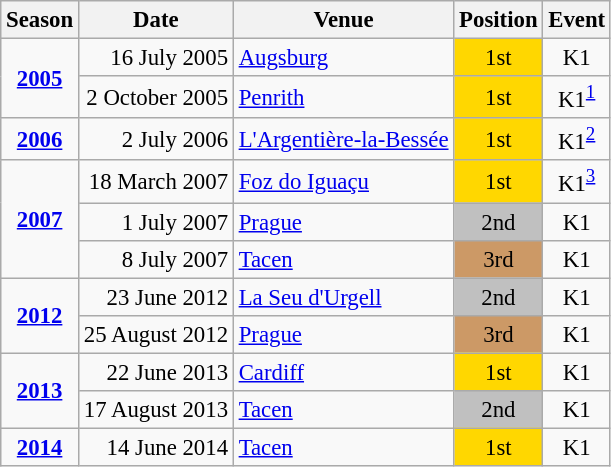<table class="wikitable" style="text-align:center; font-size:95%;">
<tr>
<th>Season</th>
<th>Date</th>
<th>Venue</th>
<th>Position</th>
<th>Event</th>
</tr>
<tr>
<td rowspan=2><strong><a href='#'>2005</a></strong></td>
<td align=right>16 July 2005</td>
<td align=left><a href='#'>Augsburg</a></td>
<td bgcolor=gold>1st</td>
<td>K1</td>
</tr>
<tr>
<td align=right>2 October 2005</td>
<td align=left><a href='#'>Penrith</a></td>
<td bgcolor=gold>1st</td>
<td>K1<sup><a href='#'>1</a></sup></td>
</tr>
<tr>
<td><strong><a href='#'>2006</a></strong></td>
<td align=right>2 July 2006</td>
<td align=left><a href='#'>L'Argentière-la-Bessée</a></td>
<td bgcolor=gold>1st</td>
<td>K1<sup><a href='#'>2</a></sup></td>
</tr>
<tr>
<td rowspan=3><strong><a href='#'>2007</a></strong></td>
<td align=right>18 March 2007</td>
<td align=left><a href='#'>Foz do Iguaçu</a></td>
<td bgcolor=gold>1st</td>
<td>K1<sup><a href='#'>3</a></sup></td>
</tr>
<tr>
<td align=right>1 July 2007</td>
<td align=left><a href='#'>Prague</a></td>
<td bgcolor=silver>2nd</td>
<td>K1</td>
</tr>
<tr>
<td align=right>8 July 2007</td>
<td align=left><a href='#'>Tacen</a></td>
<td bgcolor=cc9966>3rd</td>
<td>K1</td>
</tr>
<tr>
<td rowspan=2><strong><a href='#'>2012</a></strong></td>
<td align=right>23 June 2012</td>
<td align=left><a href='#'>La Seu d'Urgell</a></td>
<td bgcolor=silver>2nd</td>
<td>K1</td>
</tr>
<tr>
<td align=right>25 August 2012</td>
<td align=left><a href='#'>Prague</a></td>
<td bgcolor=cc9966>3rd</td>
<td>K1</td>
</tr>
<tr>
<td rowspan=2><strong><a href='#'>2013</a></strong></td>
<td align=right>22 June 2013</td>
<td align=left><a href='#'>Cardiff</a></td>
<td bgcolor=gold>1st</td>
<td>K1</td>
</tr>
<tr>
<td align=right>17 August 2013</td>
<td align=left><a href='#'>Tacen</a></td>
<td bgcolor=silver>2nd</td>
<td>K1</td>
</tr>
<tr>
<td><strong><a href='#'>2014</a></strong></td>
<td align=right>14 June 2014</td>
<td align=left><a href='#'>Tacen</a></td>
<td bgcolor=gold>1st</td>
<td>K1</td>
</tr>
</table>
